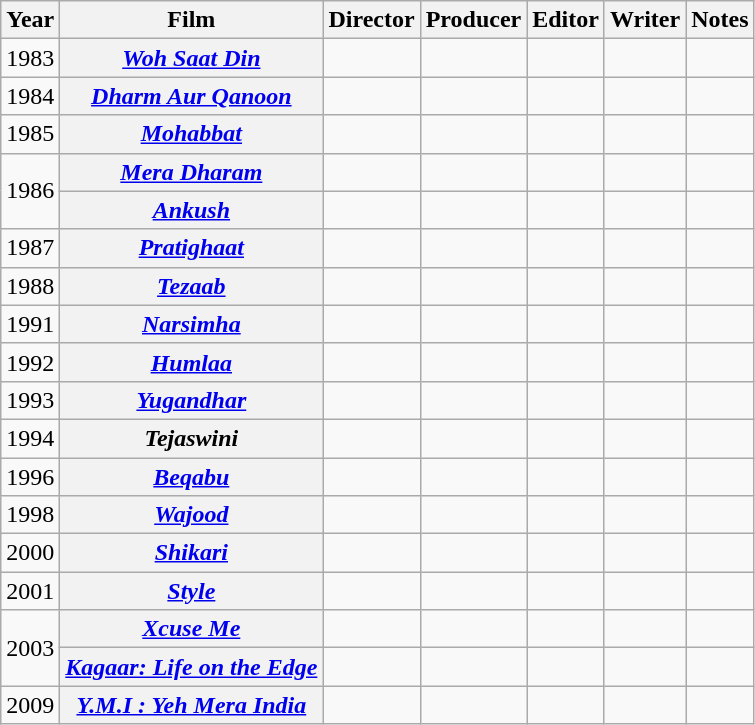<table class="wikitable sortable plainrowheaders">
<tr style="text-align:center;">
<th scope="col">Year</th>
<th scope="col">Film</th>
<th scope="col">Director</th>
<th scope="col">Producer</th>
<th scope="col">Editor</th>
<th scope="col">Writer</th>
<th class="unsortable" scope="col">Notes</th>
</tr>
<tr>
<td>1983</td>
<th scope="row"><em><a href='#'>Woh Saat Din</a></em></th>
<td></td>
<td></td>
<td></td>
<td></td>
<td></td>
</tr>
<tr>
<td>1984</td>
<th scope="row"><em><a href='#'>Dharm Aur Qanoon</a></em></th>
<td></td>
<td></td>
<td></td>
<td></td>
<td></td>
</tr>
<tr>
<td>1985</td>
<th scope="row"><em><a href='#'>Mohabbat</a></em></th>
<td></td>
<td></td>
<td></td>
<td></td>
<td></td>
</tr>
<tr>
<td rowspan="2">1986</td>
<th scope="row"><em><a href='#'>Mera Dharam</a></em></th>
<td></td>
<td></td>
<td></td>
<td></td>
<td></td>
</tr>
<tr>
<th scope="row"><em><a href='#'>Ankush</a></em></th>
<td></td>
<td></td>
<td></td>
<td></td>
<td></td>
</tr>
<tr>
<td>1987</td>
<th scope="row"><em><a href='#'>Pratighaat</a></em></th>
<td></td>
<td></td>
<td></td>
<td></td>
<td></td>
</tr>
<tr>
<td>1988</td>
<th scope="row"><em><a href='#'>Tezaab</a></em></th>
<td></td>
<td></td>
<td></td>
<td></td>
<td></td>
</tr>
<tr>
<td>1991</td>
<th scope="row"><em><a href='#'>Narsimha</a></em></th>
<td></td>
<td></td>
<td></td>
<td></td>
<td></td>
</tr>
<tr>
<td>1992</td>
<th scope="row"><em><a href='#'>Humlaa</a></em></th>
<td></td>
<td></td>
<td></td>
<td></td>
<td></td>
</tr>
<tr>
<td>1993</td>
<th scope="row"><em><a href='#'>Yugandhar</a></em></th>
<td></td>
<td></td>
<td></td>
<td></td>
<td></td>
</tr>
<tr>
<td>1994</td>
<th scope="row"><em>Tejaswini</em></th>
<td></td>
<td></td>
<td></td>
<td></td>
<td></td>
</tr>
<tr>
<td>1996</td>
<th scope="row"><em><a href='#'>Beqabu</a></em></th>
<td></td>
<td></td>
<td></td>
<td></td>
<td></td>
</tr>
<tr>
<td>1998</td>
<th scope="row"><em><a href='#'>Wajood</a></em></th>
<td></td>
<td></td>
<td></td>
<td></td>
<td></td>
</tr>
<tr>
<td>2000</td>
<th scope="row"><em><a href='#'>Shikari</a></em></th>
<td></td>
<td></td>
<td></td>
<td></td>
<td></td>
</tr>
<tr>
<td>2001</td>
<th scope="row"><em><a href='#'>Style</a></em></th>
<td></td>
<td></td>
<td></td>
<td></td>
<td></td>
</tr>
<tr>
<td rowspan="2">2003</td>
<th scope="row"><em><a href='#'>Xcuse Me</a></em></th>
<td></td>
<td></td>
<td></td>
<td></td>
<td></td>
</tr>
<tr>
<th scope="row"><em><a href='#'>Kagaar: Life on the Edge</a></em></th>
<td></td>
<td></td>
<td></td>
<td></td>
<td></td>
</tr>
<tr>
<td>2009</td>
<th scope="row"><em><a href='#'>Y.M.I : Yeh Mera India</a></em></th>
<td></td>
<td></td>
<td></td>
<td></td>
<td></td>
</tr>
</table>
